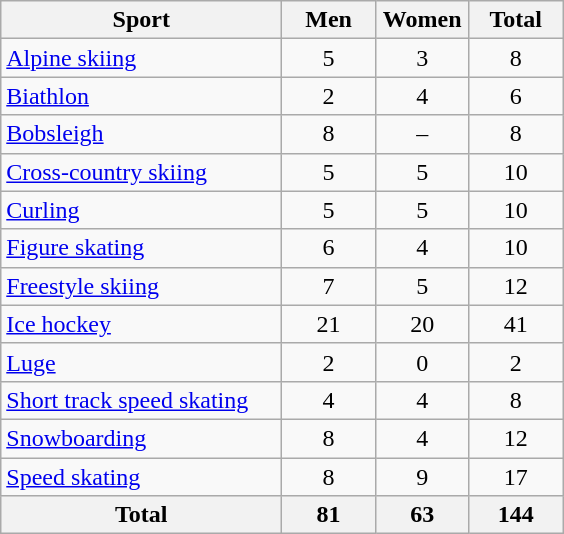<table class="wikitable sortable" style="text-align:center;">
<tr>
<th width=180>Sport</th>
<th width=55>Men</th>
<th width=55>Women</th>
<th width=55>Total</th>
</tr>
<tr>
<td align=left><a href='#'>Alpine skiing</a></td>
<td>5</td>
<td>3</td>
<td>8</td>
</tr>
<tr>
<td align=left><a href='#'>Biathlon</a></td>
<td>2</td>
<td>4</td>
<td>6</td>
</tr>
<tr>
<td align=left><a href='#'>Bobsleigh</a></td>
<td>8</td>
<td>–</td>
<td>8</td>
</tr>
<tr>
<td align=left><a href='#'>Cross-country skiing</a></td>
<td>5</td>
<td>5</td>
<td>10</td>
</tr>
<tr>
<td align=left><a href='#'>Curling</a></td>
<td>5</td>
<td>5</td>
<td>10</td>
</tr>
<tr>
<td align=left><a href='#'>Figure skating</a></td>
<td>6</td>
<td>4</td>
<td>10</td>
</tr>
<tr>
<td align=left><a href='#'>Freestyle skiing</a></td>
<td>7</td>
<td>5</td>
<td>12</td>
</tr>
<tr>
<td align=left><a href='#'>Ice hockey</a></td>
<td>21</td>
<td>20</td>
<td>41</td>
</tr>
<tr>
<td align=left><a href='#'>Luge</a></td>
<td>2</td>
<td>0</td>
<td>2</td>
</tr>
<tr>
<td align=left><a href='#'>Short track speed skating</a></td>
<td>4</td>
<td>4</td>
<td>8</td>
</tr>
<tr>
<td align=left><a href='#'>Snowboarding</a></td>
<td>8</td>
<td>4</td>
<td>12</td>
</tr>
<tr>
<td align=left><a href='#'>Speed skating</a></td>
<td>8</td>
<td>9</td>
<td>17</td>
</tr>
<tr>
<th>Total</th>
<th>81</th>
<th>63</th>
<th>144</th>
</tr>
</table>
